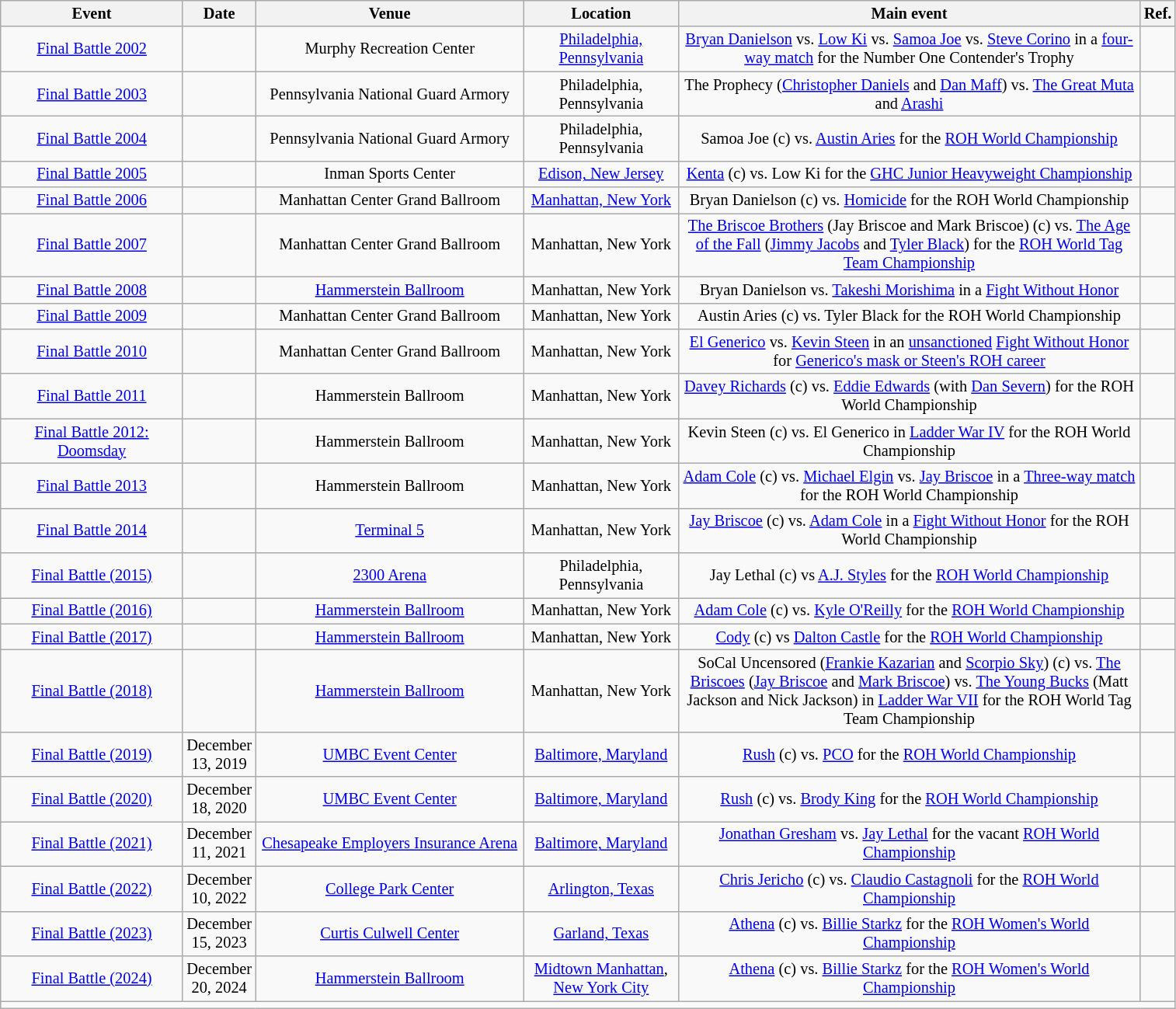<table class="sortable wikitable succession-box"  style="font-size:85%; text-align:center;">
<tr>
<th scope="col" width="150">Event</th>
<th scope="col" width="10">Date</th>
<th scope="col" width="224">Venue</th>
<th scope="col" width="126">Location</th>
<th scope="col" width="390">Main event</th>
<th scope="col" width="1" class="unsortable">Ref.</th>
</tr>
<tr>
<td><a href='#'>Final Battle 2002</a></td>
<td></td>
<td>Murphy Recreation Center</td>
<td><a href='#'>Philadelphia, Pennsylvania</a></td>
<td><a href='#'>Bryan Danielson</a> vs. <a href='#'>Low Ki</a> vs. <a href='#'>Samoa Joe</a> vs. <a href='#'>Steve Corino</a> in a <a href='#'>four-way match</a> for the Number One Contender's Trophy</td>
<td></td>
</tr>
<tr>
<td><a href='#'>Final Battle 2003</a></td>
<td></td>
<td>Pennsylvania National Guard Armory</td>
<td>Philadelphia, Pennsylvania</td>
<td>The Prophecy (<a href='#'>Christopher Daniels</a> and <a href='#'>Dan Maff</a>) vs. <a href='#'>The Great Muta</a> and <a href='#'>Arashi</a></td>
<td></td>
</tr>
<tr>
<td><a href='#'>Final Battle 2004</a></td>
<td></td>
<td>Pennsylvania National Guard Armory</td>
<td>Philadelphia, Pennsylvania</td>
<td>Samoa Joe (c) vs. <a href='#'>Austin Aries</a> for the <a href='#'>ROH World Championship</a></td>
<td></td>
</tr>
<tr>
<td><a href='#'>Final Battle 2005</a></td>
<td></td>
<td>Inman Sports Center</td>
<td><a href='#'>Edison, New Jersey</a></td>
<td><a href='#'>Kenta</a> (c) vs. Low Ki for the <a href='#'>GHC Junior Heavyweight Championship</a></td>
<td></td>
</tr>
<tr>
<td><a href='#'>Final Battle 2006</a></td>
<td></td>
<td>Manhattan Center Grand Ballroom</td>
<td><a href='#'>Manhattan, New York</a></td>
<td>Bryan Danielson (c) vs. <a href='#'>Homicide</a> for the ROH World Championship</td>
<td></td>
</tr>
<tr>
<td><a href='#'>Final Battle 2007</a></td>
<td></td>
<td>Manhattan Center Grand Ballroom</td>
<td>Manhattan, New York</td>
<td><a href='#'>The Briscoe Brothers</a> (Jay Briscoe and Mark Briscoe) (c) vs. <a href='#'>The Age of the Fall</a> (<a href='#'>Jimmy Jacobs</a> and <a href='#'>Tyler Black</a>) for the <a href='#'>ROH World Tag Team Championship</a></td>
<td></td>
</tr>
<tr>
<td><a href='#'>Final Battle 2008</a></td>
<td></td>
<td><a href='#'>Hammerstein Ballroom</a></td>
<td>Manhattan, New York</td>
<td>Bryan Danielson vs. <a href='#'>Takeshi Morishima</a> in a <a href='#'>Fight Without Honor</a></td>
<td></td>
</tr>
<tr>
<td><a href='#'>Final Battle 2009</a></td>
<td></td>
<td>Manhattan Center Grand Ballroom</td>
<td>Manhattan, New York</td>
<td>Austin Aries (c) vs. Tyler Black for the ROH World Championship</td>
<td></td>
</tr>
<tr>
<td><a href='#'>Final Battle 2010</a></td>
<td></td>
<td>Manhattan Center Grand Ballroom</td>
<td>Manhattan, New York</td>
<td><a href='#'>El Generico</a> vs. <a href='#'>Kevin Steen</a> in an <a href='#'>unsanctioned</a> <a href='#'>Fight Without Honor</a> for <a href='#'>Generico's mask or Steen's ROH career</a></td>
<td></td>
</tr>
<tr>
<td><a href='#'>Final Battle 2011</a></td>
<td></td>
<td>Hammerstein Ballroom</td>
<td>Manhattan, New York</td>
<td><a href='#'>Davey Richards</a> (c) vs. <a href='#'>Eddie Edwards</a> (with <a href='#'>Dan Severn</a>) for the ROH World Championship</td>
<td></td>
</tr>
<tr>
<td><a href='#'>Final Battle 2012: Doomsday</a></td>
<td></td>
<td>Hammerstein Ballroom</td>
<td>Manhattan, New York</td>
<td>Kevin Steen (c) vs. El Generico in <a href='#'>Ladder War IV</a> for the ROH World Championship</td>
<td></td>
</tr>
<tr>
<td><a href='#'>Final Battle 2013</a></td>
<td></td>
<td>Hammerstein Ballroom</td>
<td>Manhattan, New York</td>
<td><a href='#'>Adam Cole</a> (c) vs. <a href='#'>Michael Elgin</a> vs. <a href='#'>Jay Briscoe</a> in a <a href='#'>Three-way match</a> for the ROH World Championship</td>
<td></td>
</tr>
<tr>
<td><a href='#'>Final Battle 2014</a></td>
<td></td>
<td><a href='#'>Terminal 5</a></td>
<td>Manhattan, New York</td>
<td><a href='#'>Jay Briscoe</a> (c) vs. <a href='#'>Adam Cole</a> in a <a href='#'>Fight Without Honor</a> for the ROH World Championship</td>
<td></td>
</tr>
<tr>
<td><a href='#'>Final Battle (2015)</a></td>
<td></td>
<td><a href='#'>2300 Arena</a></td>
<td>Philadelphia, Pennsylvania</td>
<td>Jay Lethal (c) vs <a href='#'>A.J. Styles</a> for the <a href='#'>ROH World Championship</a></td>
<td></td>
</tr>
<tr>
<td><a href='#'>Final Battle (2016)</a></td>
<td></td>
<td><a href='#'>Hammerstein Ballroom</a></td>
<td>Manhattan, New York</td>
<td><a href='#'>Adam Cole</a> (c) vs. <a href='#'>Kyle O'Reilly</a> for the <a href='#'>ROH World Championship</a></td>
<td></td>
</tr>
<tr>
<td><a href='#'>Final Battle (2017)</a></td>
<td></td>
<td><a href='#'>Hammerstein Ballroom</a></td>
<td>Manhattan, New York</td>
<td><a href='#'>Cody</a> (c) vs <a href='#'>Dalton Castle</a> for the <a href='#'>ROH World Championship</a></td>
<td></td>
</tr>
<tr>
<td><a href='#'>Final Battle (2018)</a></td>
<td></td>
<td><a href='#'>Hammerstein Ballroom</a></td>
<td>Manhattan, New York</td>
<td>SoCal Uncensored (<a href='#'>Frankie Kazarian</a> and <a href='#'>Scorpio Sky</a>) (c) vs. <a href='#'>The Briscoes</a> (<a href='#'>Jay Briscoe</a> and <a href='#'>Mark Briscoe</a>) vs. <a href='#'>The Young Bucks</a> (Matt Jackson and Nick Jackson) in <a href='#'>Ladder War VII</a> for the ROH World Tag Team Championship</td>
<td></td>
</tr>
<tr>
<td><a href='#'>Final Battle (2019)</a></td>
<td>December 13, 2019</td>
<td><a href='#'>UMBC Event Center</a></td>
<td><a href='#'>Baltimore, Maryland</a></td>
<td><a href='#'>Rush</a> (c) vs. <a href='#'>PCO</a> for the <a href='#'>ROH World Championship</a></td>
<td></td>
</tr>
<tr>
<td><a href='#'>Final Battle (2020)</a></td>
<td>December 18, 2020</td>
<td><a href='#'>UMBC Event Center</a></td>
<td><a href='#'>Baltimore, Maryland</a></td>
<td><a href='#'>Rush</a> (c) vs. <a href='#'>Brody King</a> for the <a href='#'>ROH World Championship</a></td>
<td></td>
</tr>
<tr>
<td><a href='#'>Final Battle (2021)</a></td>
<td>December 11, 2021</td>
<td><a href='#'>Chesapeake Employers Insurance Arena</a></td>
<td><a href='#'>Baltimore, Maryland</a></td>
<td><a href='#'>Jonathan Gresham</a> vs. <a href='#'>Jay Lethal</a> for the vacant <a href='#'>ROH World Championship</a></td>
<td></td>
</tr>
<tr>
<td><a href='#'>Final Battle (2022)</a></td>
<td>December 10, 2022</td>
<td><a href='#'>College Park Center</a></td>
<td><a href='#'>Arlington, Texas</a></td>
<td><a href='#'>Chris Jericho</a> (c) vs. <a href='#'>Claudio Castagnoli</a> for the <a href='#'>ROH World Championship</a></td>
<td></td>
</tr>
<tr>
<td><a href='#'>Final Battle (2023)</a></td>
<td>December 15, 2023</td>
<td><a href='#'>Curtis Culwell Center</a></td>
<td><a href='#'>Garland, Texas</a></td>
<td><a href='#'>Athena</a> (c) vs. <a href='#'>Billie Starkz</a> for the <a href='#'>ROH Women's World Championship</a></td>
<td></td>
</tr>
<tr>
<td><a href='#'>Final Battle (2024)</a></td>
<td>December 20, 2024</td>
<td><a href='#'>Hammerstein Ballroom</a></td>
<td><a href='#'>Midtown Manhattan</a>, <a href='#'>New York City</a></td>
<td><a href='#'>Athena</a> (c) vs. <a href='#'>Billie Starkz</a> for the <a href='#'>ROH Women's World Championship</a></td>
<td></td>
</tr>
<tr>
<td colspan="10"></td>
</tr>
</table>
